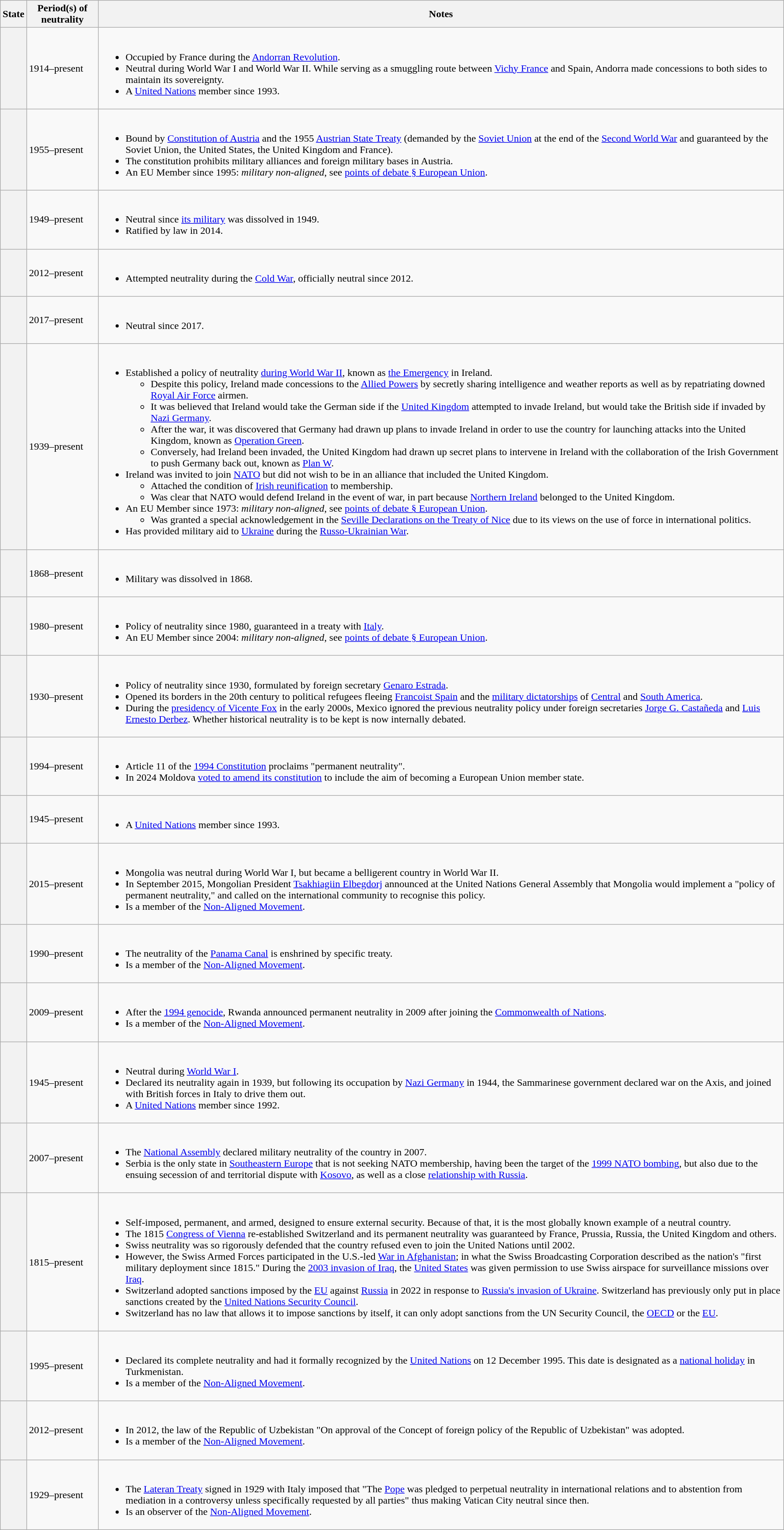<table class="wikitable sortable plainrowheaders">
<tr>
<th scope="col">State</th>
<th scope="col">Period(s) of neutrality</th>
<th class=unsortable>Notes</th>
</tr>
<tr>
<th scope="row"></th>
<td>1914–present</td>
<td><br><ul><li>Occupied by France during the <a href='#'>Andorran Revolution</a>.</li><li>Neutral during World War I and World War II. While serving as a smuggling route between <a href='#'>Vichy France</a> and Spain, Andorra made concessions to both sides to maintain its sovereignty.</li><li>A <a href='#'>United Nations</a> member since 1993.</li></ul></td>
</tr>
<tr>
<th scope="row"></th>
<td>1955–present</td>
<td><br><ul><li>Bound by <a href='#'>Constitution of Austria</a> and the 1955 <a href='#'>Austrian State Treaty</a> (demanded by the <a href='#'>Soviet Union</a> at the end of the <a href='#'>Second World War</a> and guaranteed by the Soviet Union, the United States, the United Kingdom and France).</li><li>The constitution prohibits military alliances and foreign military bases in Austria.</li><li>An EU Member since 1995: <em>military non-aligned</em>, see <a href='#'>points of debate § European Union</a>.</li></ul></td>
</tr>
<tr>
<th scope="row"></th>
<td>1949–present</td>
<td><br><ul><li>Neutral since <a href='#'>its military</a> was dissolved in 1949.</li><li>Ratified by law in 2014.</li></ul></td>
</tr>
<tr>
<th scope="row"></th>
<td>2012–present</td>
<td><br><ul><li>Attempted neutrality during the <a href='#'>Cold War</a>, officially neutral since 2012.</li></ul></td>
</tr>
<tr>
<th scope="row"></th>
<td>2017–present</td>
<td><br><ul><li>Neutral since 2017.</li></ul></td>
</tr>
<tr>
<th scope="row"></th>
<td>1939–present</td>
<td><br><ul><li>Established a policy of neutrality <a href='#'>during World War II</a>, known as <a href='#'>the Emergency</a> in Ireland.<ul><li>Despite this policy, Ireland made concessions to the <a href='#'>Allied Powers</a> by secretly sharing intelligence and weather reports as well as by repatriating downed <a href='#'>Royal Air Force</a> airmen.</li><li>It was believed that Ireland would take the German side if the <a href='#'>United Kingdom</a> attempted to invade Ireland, but would take the British side if invaded by <a href='#'>Nazi Germany</a>.</li><li>After the war, it was discovered that Germany had drawn up plans to invade Ireland in order to use the country for launching attacks into the United Kingdom, known as <a href='#'>Operation Green</a>.</li><li>Conversely, had Ireland been invaded, the United Kingdom had drawn up secret plans to intervene in Ireland with the collaboration of the Irish Government to push Germany back out, known as <a href='#'>Plan W</a>.</li></ul></li><li>Ireland was invited to join <a href='#'>NATO</a> but did not wish to be in an alliance that included the United Kingdom.<ul><li>Attached the condition of <a href='#'>Irish reunification</a> to membership.</li><li>Was clear that NATO would defend Ireland in the event of war, in part because <a href='#'>Northern Ireland</a> belonged to the United Kingdom.</li></ul></li><li>An EU Member since 1973: <em>military non-aligned</em>, see <a href='#'>points of debate § European Union</a>.<ul><li>Was granted a special acknowledgement in the <a href='#'>Seville Declarations on the Treaty of Nice</a> due to its views on the use of force in international politics.</li></ul></li><li>Has provided military aid to <a href='#'>Ukraine</a> during the <a href='#'>Russo-Ukrainian War</a>.</li></ul></td>
</tr>
<tr>
<th scope="row"></th>
<td>1868–present</td>
<td><br><ul><li>Military was dissolved in 1868.</li></ul></td>
</tr>
<tr>
<th scope="row"></th>
<td>1980–present</td>
<td><br><ul><li>Policy of neutrality since 1980, guaranteed in a treaty with <a href='#'>Italy</a>.</li><li>An EU Member since 2004: <em>military non-aligned</em>, see <a href='#'>points of debate § European Union</a>.</li></ul></td>
</tr>
<tr>
<th scope="row"></th>
<td>1930–present</td>
<td><br><ul><li>Policy of neutrality since 1930, formulated by foreign secretary <a href='#'>Genaro Estrada</a>.</li><li>Opened its borders in the 20th century to political refugees fleeing <a href='#'>Francoist Spain</a> and the <a href='#'>military dictatorships</a> of <a href='#'>Central</a> and <a href='#'>South America</a>.</li><li>During the <a href='#'>presidency of Vicente Fox</a> in the early 2000s, Mexico ignored the previous neutrality policy under foreign secretaries <a href='#'>Jorge G. Castañeda</a> and <a href='#'>Luis Ernesto Derbez</a>. Whether historical neutrality is to be kept is now internally debated.</li></ul></td>
</tr>
<tr>
<th scope="row"></th>
<td>1994–present</td>
<td><br><ul><li>Article 11 of the <a href='#'>1994 Constitution</a> proclaims "permanent neutrality".</li><li>In 2024 Moldova <a href='#'>voted to amend its constitution</a> to include the aim of becoming a European Union member state.</li></ul></td>
</tr>
<tr>
<th scope="row"></th>
<td>1945–present</td>
<td><br><ul><li>A <a href='#'>United Nations</a> member since 1993.</li></ul></td>
</tr>
<tr>
<th scope="row"></th>
<td>2015–present</td>
<td><br><ul><li>Mongolia was neutral during World War I, but became a belligerent country in World War II.</li><li>In September 2015, Mongolian President <a href='#'>Tsakhiagiin Elbegdorj</a> announced at the United Nations General Assembly that Mongolia would implement a "policy of permanent neutrality," and called on the international community to recognise this policy.</li><li>Is a member of the <a href='#'>Non-Aligned Movement</a>.</li></ul></td>
</tr>
<tr>
<th scope="row"></th>
<td>1990–present</td>
<td><br><ul><li>The neutrality of the <a href='#'>Panama Canal</a> is enshrined by specific treaty.</li><li>Is a member of the <a href='#'>Non-Aligned Movement</a>.</li></ul></td>
</tr>
<tr>
<th scope="row"></th>
<td>2009–present</td>
<td><br><ul><li>After the <a href='#'>1994 genocide</a>, Rwanda announced permanent neutrality in 2009 after joining the <a href='#'>Commonwealth of Nations</a>.</li><li>Is a member of the <a href='#'>Non-Aligned Movement</a>.</li></ul></td>
</tr>
<tr>
<th scope="row"></th>
<td>1945–present</td>
<td><br><ul><li>Neutral during <a href='#'>World War I</a>.</li><li>Declared its neutrality again in 1939, but following its occupation by <a href='#'>Nazi Germany</a> in 1944, the Sammarinese government declared war on the Axis, and joined with British forces in Italy to drive them out.</li><li>A <a href='#'>United Nations</a> member since 1992.</li></ul></td>
</tr>
<tr>
<th scope="row"></th>
<td>2007–present</td>
<td><br><ul><li>The <a href='#'>National Assembly</a> declared military neutrality of the country in 2007.</li><li>Serbia is the only state in <a href='#'>Southeastern Europe</a> that is not seeking NATO membership, having been the target of the <a href='#'>1999 NATO bombing</a>, but also due to the ensuing secession of and territorial dispute with <a href='#'>Kosovo</a>, as well as a close <a href='#'>relationship with Russia</a>.</li></ul></td>
</tr>
<tr>
<th scope="row"></th>
<td>1815–present</td>
<td><br><ul><li>Self-imposed, permanent, and armed, designed to ensure external security. Because of that, it is the most globally known example of a neutral country.</li><li>The 1815 <a href='#'>Congress of Vienna</a> re-established Switzerland and its permanent neutrality was guaranteed by France, Prussia, Russia, the United Kingdom and others.</li><li>Swiss neutrality was so rigorously defended that the country refused even to join the United Nations until 2002.</li><li>However, the Swiss Armed Forces participated in the U.S.-led <a href='#'>War in Afghanistan</a>; in what the Swiss Broadcasting Corporation described as the nation's "first military deployment since 1815." During the <a href='#'>2003 invasion of Iraq</a>, the <a href='#'>United States</a> was given permission to use Swiss airspace for surveillance missions over <a href='#'>Iraq</a>.</li><li>Switzerland adopted sanctions imposed by the <a href='#'>EU</a> against <a href='#'>Russia</a> in 2022 in response to <a href='#'>Russia's invasion of Ukraine</a>. Switzerland has previously only put in place sanctions created by the <a href='#'>United Nations Security Council</a>.</li><li>Switzerland has no law that allows it to impose sanctions by itself, it can only adopt sanctions from the UN Security Council, the <a href='#'>OECD</a> or the <a href='#'>EU</a>.</li></ul></td>
</tr>
<tr>
<th scope="row"></th>
<td>1995–present</td>
<td><br><ul><li>Declared its complete neutrality and had it formally recognized by the <a href='#'>United Nations</a> on 12 December 1995. This date is designated as a <a href='#'>national holiday</a> in Turkmenistan.</li><li>Is a member of the <a href='#'>Non-Aligned Movement</a>.</li></ul></td>
</tr>
<tr>
<th scope="row"></th>
<td>2012–present</td>
<td><br><ul><li>In 2012, the law of the Republic of Uzbekistan "On approval of the Concept of foreign policy of the Republic of Uzbekistan" was adopted.</li><li>Is a member of the <a href='#'>Non-Aligned Movement</a>.</li></ul></td>
</tr>
<tr>
<th scope="row"></th>
<td>1929–present</td>
<td><br><ul><li>The <a href='#'>Lateran Treaty</a> signed in 1929 with Italy imposed that "The <a href='#'>Pope</a> was pledged to perpetual neutrality in international relations and to abstention from mediation in a controversy unless specifically requested by all parties" thus making Vatican City neutral since then.</li><li>Is an observer of the <a href='#'>Non-Aligned Movement</a>.</li></ul></td>
</tr>
</table>
